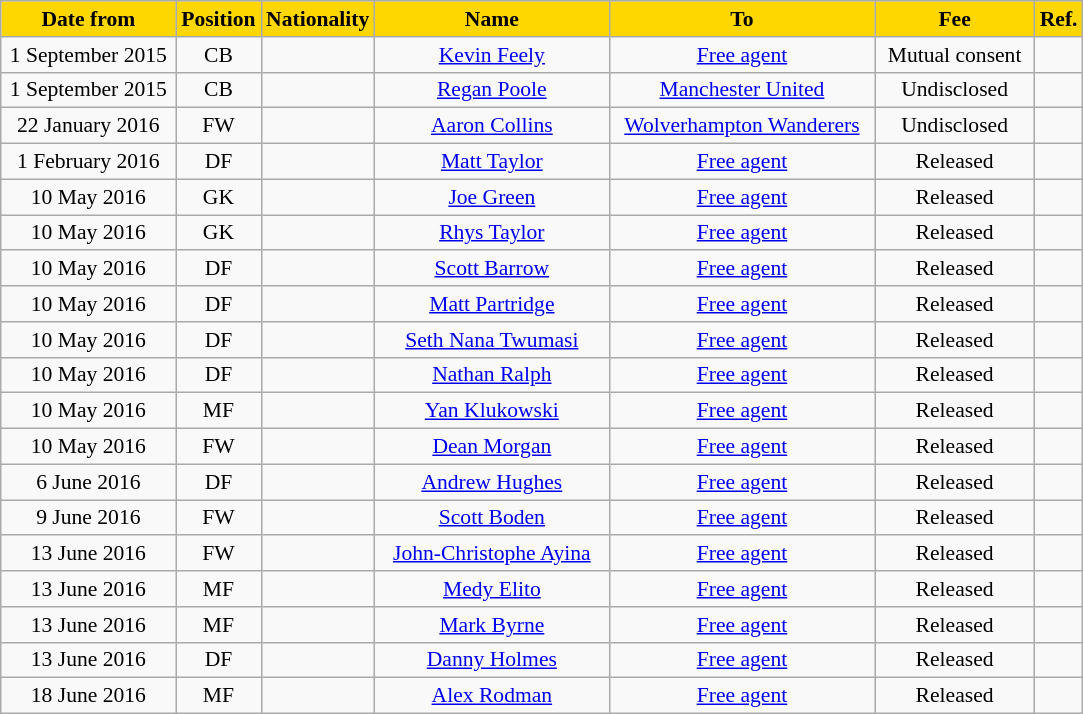<table class="wikitable"  style="text-align:center; font-size:90%; ">
<tr>
<th style="background:#FFD700; color:black; width:110px;">Date from</th>
<th style="background:#FFD700; color:black; width:50px;">Position</th>
<th style="background:#FFD700; color:black; width:50px;">Nationality</th>
<th style="background:#FFD700; color:black; width:150px;">Name</th>
<th style="background:#FFD700; color:black; width:170px;">To</th>
<th style="background:#FFD700; color:black; width:100px;">Fee</th>
<th style="background:#FFD700; color:black; width:25px;">Ref.</th>
</tr>
<tr>
<td>1 September 2015</td>
<td>CB</td>
<td></td>
<td><a href='#'>Kevin Feely</a></td>
<td><a href='#'>Free agent</a></td>
<td>Mutual consent</td>
<td></td>
</tr>
<tr>
<td>1 September 2015</td>
<td>CB</td>
<td></td>
<td><a href='#'>Regan Poole</a></td>
<td><a href='#'>Manchester United</a></td>
<td>Undisclosed</td>
<td></td>
</tr>
<tr>
<td>22 January 2016</td>
<td>FW</td>
<td></td>
<td><a href='#'>Aaron Collins</a></td>
<td><a href='#'>Wolverhampton Wanderers</a></td>
<td>Undisclosed</td>
<td></td>
</tr>
<tr>
<td>1 February 2016</td>
<td>DF</td>
<td></td>
<td><a href='#'>Matt Taylor</a></td>
<td><a href='#'>Free agent</a></td>
<td>Released</td>
<td></td>
</tr>
<tr>
<td>10 May 2016</td>
<td>GK</td>
<td></td>
<td><a href='#'>Joe Green</a></td>
<td><a href='#'>Free agent</a></td>
<td>Released</td>
<td></td>
</tr>
<tr>
<td>10 May 2016</td>
<td>GK</td>
<td></td>
<td><a href='#'>Rhys Taylor</a></td>
<td><a href='#'>Free agent</a></td>
<td>Released</td>
<td></td>
</tr>
<tr>
<td>10 May 2016</td>
<td>DF</td>
<td></td>
<td><a href='#'>Scott Barrow</a></td>
<td><a href='#'>Free agent</a></td>
<td>Released</td>
<td></td>
</tr>
<tr>
<td>10 May 2016</td>
<td>DF</td>
<td></td>
<td><a href='#'>Matt Partridge</a></td>
<td><a href='#'>Free agent</a></td>
<td>Released</td>
<td></td>
</tr>
<tr>
<td>10 May 2016</td>
<td>DF</td>
<td></td>
<td><a href='#'>Seth Nana Twumasi</a></td>
<td><a href='#'>Free agent</a></td>
<td>Released</td>
<td></td>
</tr>
<tr>
<td>10 May 2016</td>
<td>DF</td>
<td></td>
<td><a href='#'>Nathan Ralph</a></td>
<td><a href='#'>Free agent</a></td>
<td>Released</td>
<td></td>
</tr>
<tr>
<td>10 May 2016</td>
<td>MF</td>
<td></td>
<td><a href='#'>Yan Klukowski</a></td>
<td><a href='#'>Free agent</a></td>
<td>Released</td>
<td></td>
</tr>
<tr>
<td>10 May 2016</td>
<td>FW</td>
<td></td>
<td><a href='#'>Dean Morgan</a></td>
<td><a href='#'>Free agent</a></td>
<td>Released</td>
<td></td>
</tr>
<tr>
<td>6 June 2016</td>
<td>DF</td>
<td></td>
<td><a href='#'>Andrew Hughes</a></td>
<td><a href='#'>Free agent</a></td>
<td>Released</td>
<td></td>
</tr>
<tr>
<td>9 June 2016</td>
<td>FW</td>
<td></td>
<td><a href='#'>Scott Boden</a></td>
<td><a href='#'>Free agent</a></td>
<td>Released</td>
<td></td>
</tr>
<tr>
<td>13 June 2016</td>
<td>FW</td>
<td></td>
<td><a href='#'>John-Christophe Ayina</a></td>
<td><a href='#'>Free agent</a></td>
<td>Released</td>
<td></td>
</tr>
<tr>
<td>13 June 2016</td>
<td>MF</td>
<td></td>
<td><a href='#'>Medy Elito</a></td>
<td><a href='#'>Free agent</a></td>
<td>Released</td>
<td></td>
</tr>
<tr>
<td>13 June 2016</td>
<td>MF</td>
<td></td>
<td><a href='#'>Mark Byrne</a></td>
<td><a href='#'>Free agent</a></td>
<td>Released</td>
<td></td>
</tr>
<tr>
<td>13 June 2016</td>
<td>DF</td>
<td></td>
<td><a href='#'>Danny Holmes</a></td>
<td><a href='#'>Free agent</a></td>
<td>Released</td>
<td></td>
</tr>
<tr>
<td>18 June 2016</td>
<td>MF</td>
<td></td>
<td><a href='#'>Alex Rodman</a></td>
<td><a href='#'>Free agent</a></td>
<td>Released</td>
<td></td>
</tr>
</table>
